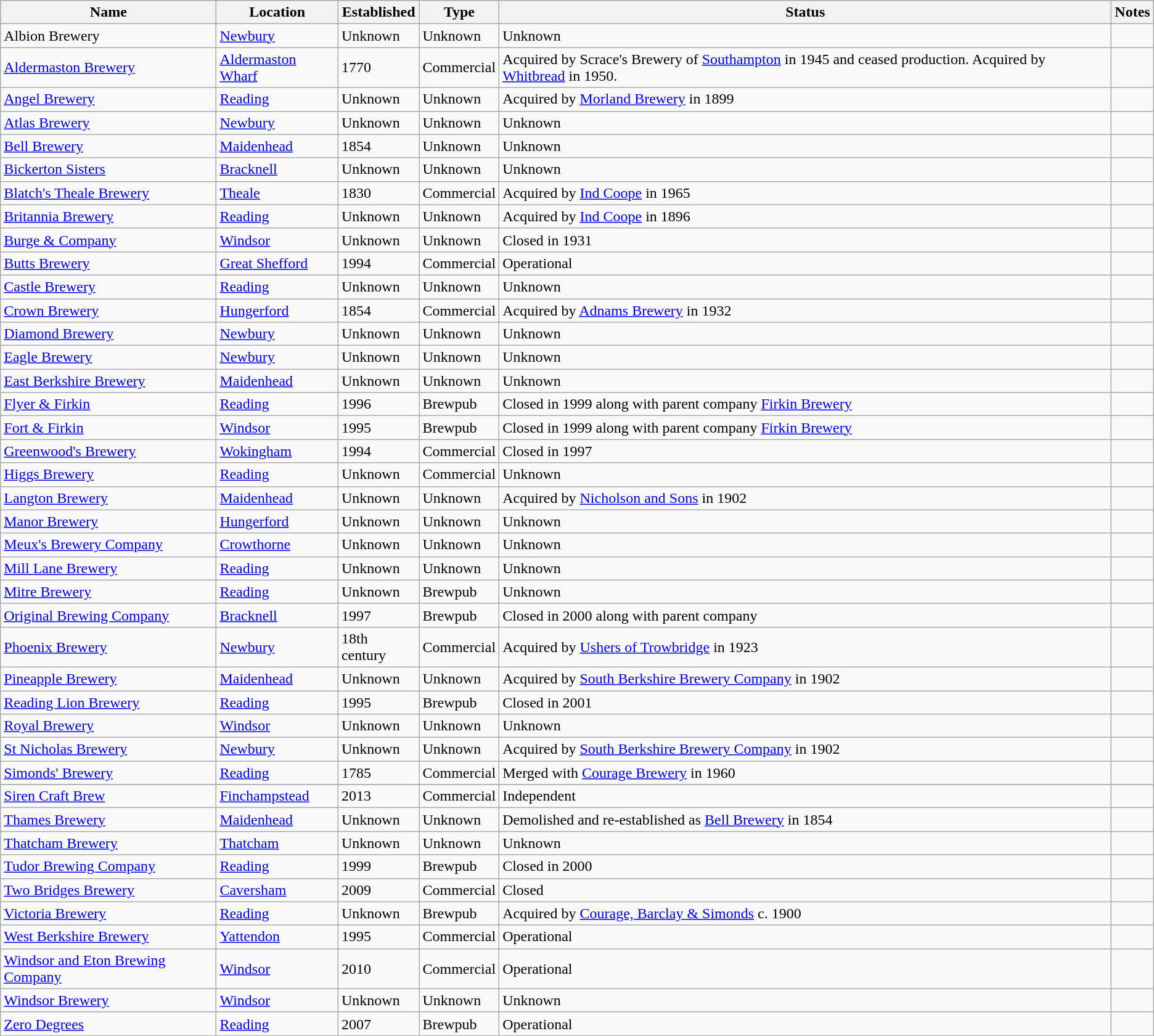<table class="wikitable sortable">
<tr>
<th>Name</th>
<th>Location</th>
<th>Established</th>
<th>Type</th>
<th>Status</th>
<th>Notes</th>
</tr>
<tr>
<td>Albion Brewery</td>
<td><a href='#'>Newbury</a></td>
<td>Unknown</td>
<td>Unknown</td>
<td>Unknown</td>
<td></td>
</tr>
<tr>
<td><a href='#'>Aldermaston Brewery</a></td>
<td><a href='#'>Aldermaston Wharf</a></td>
<td>1770</td>
<td>Commercial</td>
<td>Acquired by Scrace's Brewery of <a href='#'>Southampton</a> in 1945 and ceased production. Acquired by <a href='#'>Whitbread</a> in 1950.</td>
<td></td>
</tr>
<tr>
<td><a href='#'>Angel Brewery</a></td>
<td><a href='#'>Reading</a></td>
<td>Unknown</td>
<td>Unknown</td>
<td>Acquired by <a href='#'>Morland Brewery</a> in 1899</td>
<td></td>
</tr>
<tr>
<td><a href='#'>Atlas Brewery</a></td>
<td><a href='#'>Newbury</a></td>
<td>Unknown</td>
<td>Unknown</td>
<td>Unknown</td>
<td></td>
</tr>
<tr>
<td><a href='#'>Bell Brewery</a></td>
<td><a href='#'>Maidenhead</a></td>
<td>1854</td>
<td>Unknown</td>
<td>Unknown</td>
<td></td>
</tr>
<tr>
<td><a href='#'>Bickerton Sisters</a></td>
<td><a href='#'>Bracknell</a></td>
<td>Unknown</td>
<td>Unknown</td>
<td>Unknown</td>
<td></td>
</tr>
<tr>
<td><a href='#'>Blatch's Theale Brewery</a></td>
<td><a href='#'>Theale</a></td>
<td>1830</td>
<td>Commercial</td>
<td>Acquired by <a href='#'>Ind Coope</a> in 1965</td>
<td></td>
</tr>
<tr>
<td><a href='#'>Britannia Brewery</a></td>
<td><a href='#'>Reading</a></td>
<td>Unknown</td>
<td>Unknown</td>
<td>Acquired by <a href='#'>Ind Coope</a> in 1896</td>
<td></td>
</tr>
<tr>
<td><a href='#'>Burge & Company</a></td>
<td><a href='#'>Windsor</a></td>
<td>Unknown</td>
<td>Unknown</td>
<td>Closed in 1931</td>
<td></td>
</tr>
<tr>
<td><a href='#'>Butts Brewery</a></td>
<td><a href='#'>Great Shefford</a></td>
<td>1994</td>
<td>Commercial</td>
<td>Operational</td>
<td></td>
</tr>
<tr>
<td><a href='#'>Castle Brewery</a></td>
<td><a href='#'>Reading</a></td>
<td>Unknown</td>
<td>Unknown</td>
<td>Unknown</td>
<td></td>
</tr>
<tr>
<td><a href='#'>Crown Brewery</a></td>
<td><a href='#'>Hungerford</a></td>
<td>1854</td>
<td>Commercial</td>
<td>Acquired by <a href='#'>Adnams Brewery</a> in 1932</td>
<td></td>
</tr>
<tr>
<td><a href='#'>Diamond Brewery</a></td>
<td><a href='#'>Newbury</a></td>
<td>Unknown</td>
<td>Unknown</td>
<td>Unknown</td>
<td></td>
</tr>
<tr>
<td><a href='#'>Eagle Brewery</a></td>
<td><a href='#'>Newbury</a></td>
<td>Unknown</td>
<td>Unknown</td>
<td>Unknown</td>
<td></td>
</tr>
<tr>
<td><a href='#'>East Berkshire Brewery</a></td>
<td><a href='#'>Maidenhead</a></td>
<td>Unknown</td>
<td>Unknown</td>
<td>Unknown</td>
<td></td>
</tr>
<tr>
<td><a href='#'>Flyer & Firkin</a></td>
<td><a href='#'>Reading</a></td>
<td>1996</td>
<td>Brewpub</td>
<td>Closed in 1999 along with parent company <a href='#'>Firkin Brewery</a></td>
<td></td>
</tr>
<tr>
<td><a href='#'>Fort & Firkin</a></td>
<td><a href='#'>Windsor</a></td>
<td>1995</td>
<td>Brewpub</td>
<td>Closed in 1999 along with parent company <a href='#'>Firkin Brewery</a></td>
<td></td>
</tr>
<tr>
<td><a href='#'>Greenwood's Brewery</a></td>
<td><a href='#'>Wokingham</a></td>
<td>1994</td>
<td>Commercial</td>
<td>Closed in 1997</td>
<td></td>
</tr>
<tr>
<td><a href='#'>Higgs Brewery</a></td>
<td><a href='#'>Reading</a></td>
<td>Unknown</td>
<td>Commercial</td>
<td>Unknown</td>
<td></td>
</tr>
<tr>
<td><a href='#'>Langton Brewery</a></td>
<td><a href='#'>Maidenhead</a></td>
<td>Unknown</td>
<td>Unknown</td>
<td>Acquired by <a href='#'>Nicholson and Sons</a> in 1902</td>
<td></td>
</tr>
<tr>
<td><a href='#'>Manor Brewery</a></td>
<td><a href='#'>Hungerford</a></td>
<td>Unknown</td>
<td>Unknown</td>
<td>Unknown</td>
<td></td>
</tr>
<tr>
<td><a href='#'>Meux's Brewery Company</a></td>
<td><a href='#'>Crowthorne</a></td>
<td>Unknown</td>
<td>Unknown</td>
<td>Unknown</td>
<td></td>
</tr>
<tr>
<td><a href='#'>Mill Lane Brewery</a></td>
<td><a href='#'>Reading</a></td>
<td>Unknown</td>
<td>Unknown</td>
<td>Unknown</td>
<td></td>
</tr>
<tr>
<td><a href='#'>Mitre Brewery</a></td>
<td><a href='#'>Reading</a></td>
<td>Unknown</td>
<td>Brewpub</td>
<td>Unknown</td>
<td></td>
</tr>
<tr>
<td><a href='#'>Original Brewing Company</a></td>
<td><a href='#'>Bracknell</a></td>
<td>1997</td>
<td>Brewpub</td>
<td>Closed in 2000 along with parent company</td>
<td></td>
</tr>
<tr>
<td><a href='#'>Phoenix Brewery</a></td>
<td><a href='#'>Newbury</a></td>
<td>18th century</td>
<td>Commercial</td>
<td>Acquired by <a href='#'>Ushers of Trowbridge</a> in 1923</td>
<td></td>
</tr>
<tr>
<td><a href='#'>Pineapple Brewery</a></td>
<td><a href='#'>Maidenhead</a></td>
<td>Unknown</td>
<td>Unknown</td>
<td>Acquired by <a href='#'>South Berkshire Brewery Company</a> in 1902</td>
<td></td>
</tr>
<tr>
<td><a href='#'>Reading Lion Brewery</a></td>
<td><a href='#'>Reading</a></td>
<td>1995</td>
<td>Brewpub</td>
<td>Closed in 2001</td>
<td></td>
</tr>
<tr>
<td><a href='#'>Royal Brewery</a></td>
<td><a href='#'>Windsor</a></td>
<td>Unknown</td>
<td>Unknown</td>
<td>Unknown</td>
<td></td>
</tr>
<tr>
<td><a href='#'>St Nicholas Brewery</a></td>
<td><a href='#'>Newbury</a></td>
<td>Unknown</td>
<td>Unknown</td>
<td>Acquired by <a href='#'>South Berkshire Brewery Company</a> in 1902</td>
<td></td>
</tr>
<tr>
<td><a href='#'>Simonds' Brewery</a></td>
<td><a href='#'>Reading</a></td>
<td>1785</td>
<td>Commercial</td>
<td>Merged with <a href='#'>Courage Brewery</a> in 1960</td>
<td></td>
</tr>
<tr>
</tr>
<tr>
<td><a href='#'>Siren Craft Brew</a></td>
<td><a href='#'>Finchampstead</a></td>
<td>2013</td>
<td>Commercial</td>
<td>Independent</td>
<td></td>
</tr>
<tr>
<td><a href='#'>Thames Brewery</a></td>
<td><a href='#'>Maidenhead</a></td>
<td>Unknown</td>
<td>Unknown</td>
<td>Demolished and re-established as <a href='#'>Bell Brewery</a> in 1854</td>
<td></td>
</tr>
<tr>
<td><a href='#'>Thatcham Brewery</a></td>
<td><a href='#'>Thatcham</a></td>
<td>Unknown</td>
<td>Unknown</td>
<td>Unknown</td>
<td></td>
</tr>
<tr>
<td><a href='#'>Tudor Brewing Company</a></td>
<td><a href='#'>Reading</a></td>
<td>1999</td>
<td>Brewpub</td>
<td>Closed in 2000</td>
<td></td>
</tr>
<tr>
<td><a href='#'>Two Bridges Brewery</a></td>
<td><a href='#'>Caversham</a></td>
<td>2009</td>
<td>Commercial</td>
<td>Closed</td>
<td></td>
</tr>
<tr>
<td><a href='#'>Victoria Brewery</a></td>
<td><a href='#'>Reading</a></td>
<td>Unknown</td>
<td>Brewpub</td>
<td>Acquired by <a href='#'>Courage, Barclay & Simonds</a> c. 1900</td>
<td></td>
</tr>
<tr>
<td><a href='#'>West Berkshire Brewery</a></td>
<td><a href='#'>Yattendon</a></td>
<td>1995</td>
<td>Commercial</td>
<td>Operational</td>
<td></td>
</tr>
<tr>
<td><a href='#'>Windsor and Eton Brewing Company</a></td>
<td><a href='#'>Windsor</a></td>
<td>2010</td>
<td>Commercial</td>
<td>Operational</td>
<td></td>
</tr>
<tr>
<td><a href='#'>Windsor Brewery</a></td>
<td><a href='#'>Windsor</a></td>
<td>Unknown</td>
<td>Unknown</td>
<td>Unknown</td>
<td></td>
</tr>
<tr>
<td><a href='#'>Zero Degrees</a></td>
<td><a href='#'>Reading</a></td>
<td>2007</td>
<td>Brewpub</td>
<td>Operational</td>
<td></td>
</tr>
</table>
